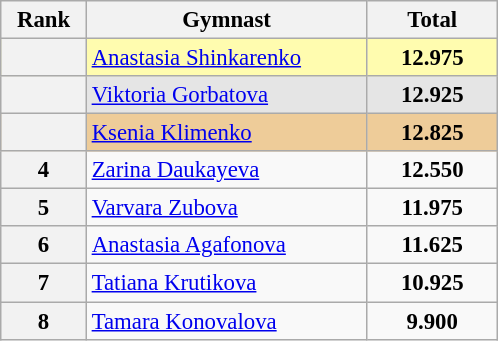<table class="wikitable sortable" style="text-align:center; font-size:95%">
<tr>
<th scope="col" style="width:50px;">Rank</th>
<th scope="col" style="width:180px;">Gymnast</th>
<th scope="col" style="width:80px;">Total</th>
</tr>
<tr style="background:#fffcaf;">
<th scope=row style="text-align:center"></th>
<td style="text-align:left;"><a href='#'>Anastasia Shinkarenko</a></td>
<td><strong>12.975</strong></td>
</tr>
<tr style="background:#e5e5e5;">
<th scope=row style="text-align:center"></th>
<td style="text-align:left;"><a href='#'>Viktoria Gorbatova</a></td>
<td><strong>12.925</strong></td>
</tr>
<tr style="background:#ec9;">
<th scope=row style="text-align:center"></th>
<td style="text-align:left;"><a href='#'>Ksenia Klimenko</a></td>
<td><strong>12.825</strong></td>
</tr>
<tr>
<th scope=row style="text-align:center">4</th>
<td style="text-align:left;"><a href='#'>Zarina Daukayeva</a></td>
<td><strong>12.550</strong></td>
</tr>
<tr>
<th scope=row style="text-align:center">5</th>
<td style="text-align:left;"><a href='#'>Varvara Zubova</a></td>
<td><strong>11.975</strong></td>
</tr>
<tr>
<th scope=row style="text-align:center">6</th>
<td style="text-align:left;"><a href='#'>Anastasia Agafonova</a></td>
<td><strong>11.625</strong></td>
</tr>
<tr>
<th scope=row style="text-align:center">7</th>
<td style="text-align:left;"><a href='#'>Tatiana Krutikova</a></td>
<td><strong>10.925</strong></td>
</tr>
<tr>
<th scope=row style="text-align:center">8</th>
<td style="text-align:left;"><a href='#'>Tamara Konovalova</a></td>
<td><strong>9.900</strong></td>
</tr>
</table>
